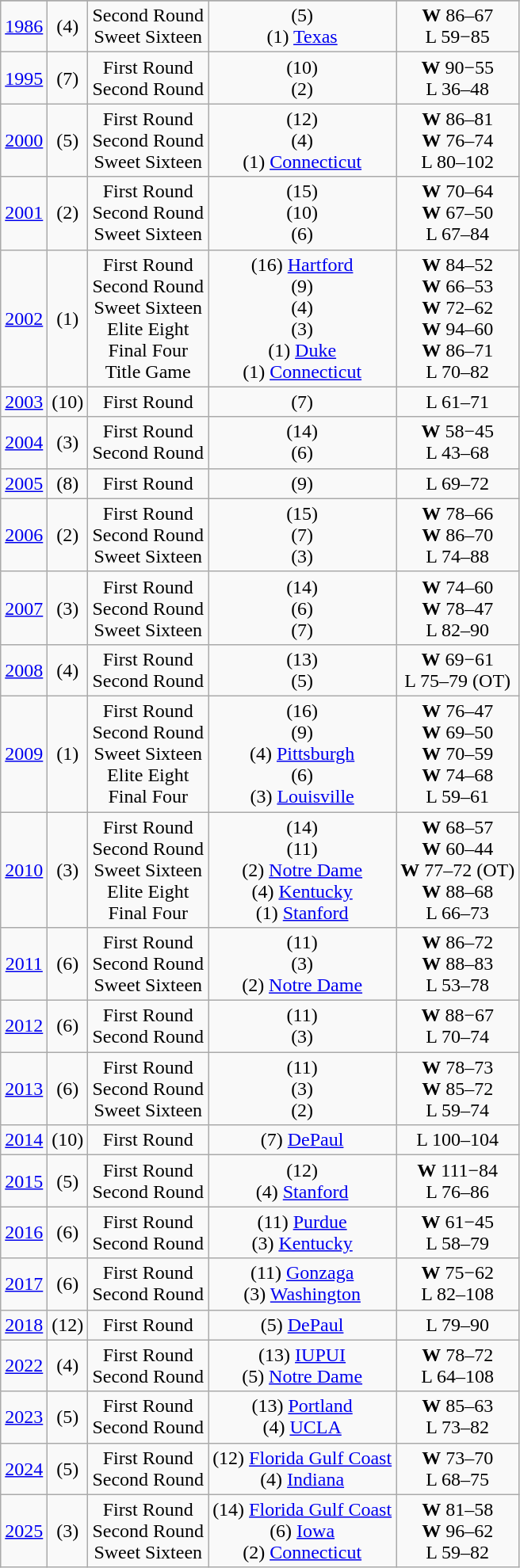<table class="wikitable" style="text-align:center">
<tr>
</tr>
<tr>
<td rowspan=1><a href='#'>1986</a></td>
<td>(4)</td>
<td>Second Round<br>Sweet Sixteen</td>
<td>(5) <br>(1) <a href='#'>Texas</a></td>
<td><strong>W</strong> 86–67<br>L 59−85</td>
</tr>
<tr>
<td rowspan=1><a href='#'>1995</a></td>
<td>(7)</td>
<td>First Round<br>Second Round</td>
<td>(10) <br>(2) </td>
<td><strong>W</strong> 90−55<br>L 36–48</td>
</tr>
<tr>
<td rowspan=1><a href='#'>2000</a></td>
<td>(5)</td>
<td>First Round<br>Second Round<br>Sweet Sixteen</td>
<td>(12) <br>(4) <br>(1) <a href='#'>Connecticut</a></td>
<td><strong>W</strong> 86–81<br><strong>W</strong> 76–74<br>L 80–102</td>
</tr>
<tr>
<td rowspan=1><a href='#'>2001</a></td>
<td>(2)</td>
<td>First Round<br>Second Round<br>Sweet Sixteen</td>
<td>(15) <br>(10) <br>(6) </td>
<td><strong>W</strong> 70–64<br><strong>W</strong> 67–50<br>L 67–84</td>
</tr>
<tr>
<td rowspan=1><a href='#'>2002</a></td>
<td>(1)</td>
<td>First Round<br>Second Round<br>Sweet Sixteen<br>Elite Eight<br>Final Four<br>Title Game</td>
<td>(16) <a href='#'>Hartford</a><br>(9) <br>(4) <br>(3) <br>(1) <a href='#'>Duke</a><br>(1) <a href='#'>Connecticut</a></td>
<td><strong>W</strong> 84–52<br><strong>W</strong> 66–53<br><strong>W</strong> 72–62<br><strong>W</strong> 94–60<br><strong>W</strong> 86–71<br>L 70–82</td>
</tr>
<tr>
<td rowspan=1><a href='#'>2003</a></td>
<td>(10)</td>
<td>First Round</td>
<td>(7) </td>
<td>L 61–71</td>
</tr>
<tr>
<td rowspan=1><a href='#'>2004</a></td>
<td>(3)</td>
<td>First Round<br>Second Round</td>
<td>(14) <br>(6) </td>
<td><strong>W</strong> 58−45<br>L 43–68</td>
</tr>
<tr>
<td rowspan=1><a href='#'>2005</a></td>
<td>(8)</td>
<td>First Round</td>
<td>(9) </td>
<td>L 69–72</td>
</tr>
<tr>
<td rowspan=1><a href='#'>2006</a></td>
<td>(2)</td>
<td>First Round<br>Second Round<br>Sweet Sixteen</td>
<td>(15) <br>(7) <br>(3) </td>
<td><strong>W</strong> 78–66<br><strong>W</strong> 86–70<br>L 74–88</td>
</tr>
<tr>
<td rowspan=1><a href='#'>2007</a></td>
<td>(3)</td>
<td>First Round<br>Second Round<br>Sweet Sixteen</td>
<td>(14) <br>(6) <br>(7) </td>
<td><strong>W</strong> 74–60<br><strong>W</strong> 78–47<br>L 82–90</td>
</tr>
<tr>
<td rowspan=1><a href='#'>2008</a></td>
<td>(4)</td>
<td>First Round<br>Second Round</td>
<td>(13) <br>(5) </td>
<td><strong>W</strong> 69−61<br>L 75–79 (OT)</td>
</tr>
<tr>
<td rowspan=1><a href='#'>2009</a></td>
<td>(1)</td>
<td>First Round<br>Second Round<br>Sweet Sixteen<br>Elite Eight<br>Final Four</td>
<td>(16) <br>(9) <br>(4) <a href='#'>Pittsburgh</a><br>(6) <br>(3) <a href='#'>Louisville</a></td>
<td><strong>W</strong> 76–47<br><strong>W</strong> 69–50<br><strong>W</strong> 70–59<br><strong>W</strong> 74–68<br>L 59–61</td>
</tr>
<tr>
<td rowspan=1><a href='#'>2010</a></td>
<td>(3)</td>
<td>First Round<br>Second Round<br>Sweet Sixteen<br>Elite Eight<br>Final Four</td>
<td>(14) <br>(11) <br>(2) <a href='#'>Notre Dame</a><br>(4) <a href='#'>Kentucky</a><br>(1) <a href='#'>Stanford</a></td>
<td><strong>W</strong> 68–57<br><strong>W</strong> 60–44<br><strong>W</strong> 77–72 (OT)<br><strong>W</strong> 88–68<br>L 66–73</td>
</tr>
<tr>
<td rowspan=1><a href='#'>2011</a></td>
<td>(6)</td>
<td>First Round<br>Second Round<br>Sweet Sixteen</td>
<td>(11) <br>(3) <br>(2) <a href='#'>Notre Dame</a></td>
<td><strong>W</strong> 86–72<br><strong>W</strong> 88–83<br>L 53–78</td>
</tr>
<tr>
<td rowspan=1><a href='#'>2012</a></td>
<td>(6)</td>
<td>First Round<br>Second Round</td>
<td>(11) <br>(3) </td>
<td><strong>W</strong> 88−67<br>L 70–74</td>
</tr>
<tr>
<td rowspan=1><a href='#'>2013</a></td>
<td>(6)</td>
<td>First Round<br>Second Round<br>Sweet Sixteen</td>
<td>(11) <br>(3) <br>(2) </td>
<td><strong>W</strong> 78–73<br><strong>W</strong> 85–72<br>L 59–74</td>
</tr>
<tr>
<td rowspan=1><a href='#'>2014</a></td>
<td>(10)</td>
<td>First Round</td>
<td>(7) <a href='#'>DePaul</a></td>
<td>L 100–104</td>
</tr>
<tr>
<td rowspan=1><a href='#'>2015</a></td>
<td>(5)</td>
<td>First Round<br>Second Round</td>
<td>(12) <br>(4) <a href='#'>Stanford</a></td>
<td><strong>W</strong> 111−84<br>L 76–86</td>
</tr>
<tr>
<td rowspan=1><a href='#'>2016</a></td>
<td>(6)</td>
<td>First Round<br>Second Round</td>
<td>(11) <a href='#'>Purdue</a><br>(3) <a href='#'>Kentucky</a></td>
<td><strong>W</strong> 61−45<br>L 58–79</td>
</tr>
<tr>
<td rowspan=1><a href='#'>2017</a></td>
<td>(6)</td>
<td>First Round<br>Second Round</td>
<td>(11) <a href='#'>Gonzaga</a><br>(3) <a href='#'>Washington</a></td>
<td><strong>W</strong> 75−62<br>L 82–108</td>
</tr>
<tr>
<td rowspan=1><a href='#'>2018</a></td>
<td>(12)</td>
<td>First Round</td>
<td>(5) <a href='#'>DePaul</a></td>
<td>L 79–90</td>
</tr>
<tr>
<td rowspan=1><a href='#'>2022</a></td>
<td>(4)</td>
<td>First Round<br>Second Round</td>
<td>(13) <a href='#'>IUPUI</a><br>(5) <a href='#'>Notre Dame</a></td>
<td><strong>W</strong> 78–72<br> L 64–108</td>
</tr>
<tr>
<td rowspan=1><a href='#'>2023</a></td>
<td>(5)</td>
<td>First Round<br>Second Round</td>
<td>(13) <a href='#'>Portland</a><br>(4) <a href='#'>UCLA</a></td>
<td><strong>W</strong> 85–63<br> L 73–82</td>
</tr>
<tr>
<td rowspan=1><a href='#'>2024</a></td>
<td>(5)</td>
<td>First Round<br>Second Round</td>
<td>(12) <a href='#'>Florida Gulf Coast</a><br>(4) <a href='#'>Indiana</a></td>
<td><strong>W</strong> 73–70<br> L 68–75</td>
</tr>
<tr>
<td rowspan=1><a href='#'>2025</a></td>
<td>(3)</td>
<td>First Round<br>Second Round<br>Sweet Sixteen</td>
<td>(14) <a href='#'>Florida Gulf Coast</a><br>(6) <a href='#'>Iowa</a><br>(2) <a href='#'>Connecticut</a></td>
<td><strong>W</strong> 81–58<br><strong>W</strong> 96–62<br>L 59–82</td>
</tr>
</table>
